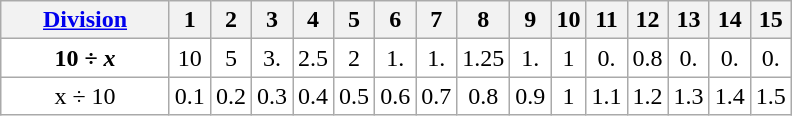<table class="wikitable" style="text-align: center; background: white">
<tr>
<th style="width:105px;"><a href='#'>Division</a></th>
<th>1</th>
<th>2</th>
<th>3</th>
<th>4</th>
<th>5</th>
<th>6</th>
<th>7</th>
<th>8</th>
<th>9</th>
<th>10</th>
<th>11</th>
<th>12</th>
<th>13</th>
<th>14</th>
<th>15</th>
</tr>
<tr>
<td><strong>10 ÷ <em>x<strong><em></td>
<td></strong>10<strong></td>
<td>5</td>
<td>3.</td>
<td>2.5</td>
<td>2</td>
<td>1.</td>
<td>1.</td>
<td>1.25</td>
<td>1.</td>
<td>1</td>
<td>0.</td>
<td>0.8</td>
<td>0.</td>
<td>0.</td>
<td>0.</td>
</tr>
<tr>
<td></em></strong>x</em> ÷ 10</strong></td>
<td>0.1</td>
<td>0.2</td>
<td>0.3</td>
<td>0.4</td>
<td>0.5</td>
<td>0.6</td>
<td>0.7</td>
<td>0.8</td>
<td>0.9</td>
<td>1</td>
<td>1.1</td>
<td>1.2</td>
<td>1.3</td>
<td>1.4</td>
<td>1.5</td>
</tr>
</table>
